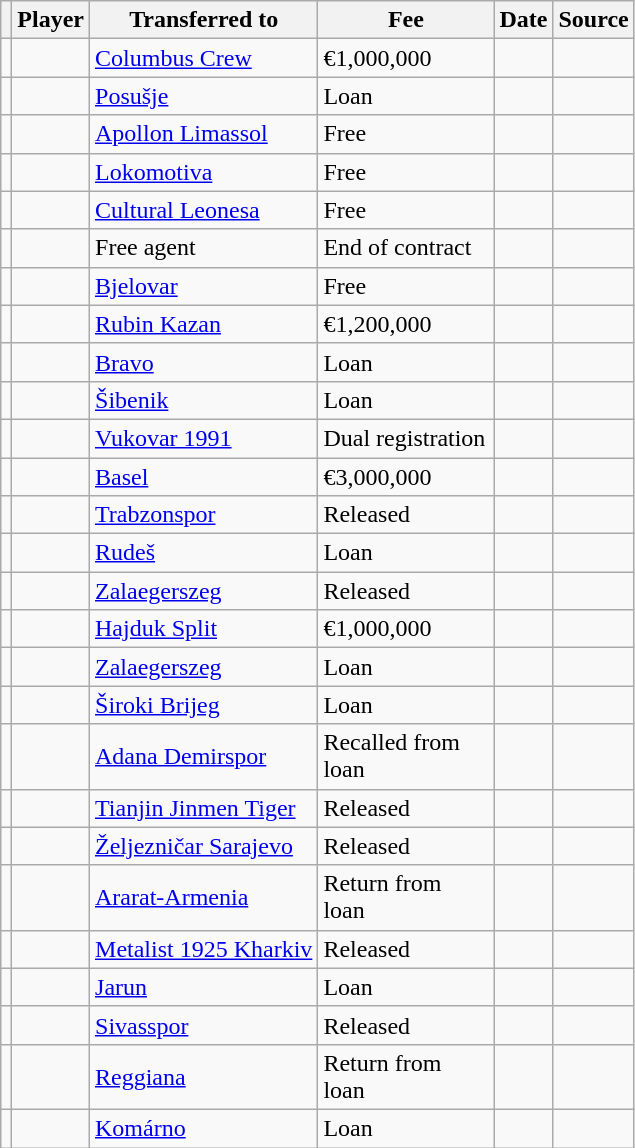<table class="wikitable plainrowheaders sortable">
<tr>
<th></th>
<th scope=col>Player</th>
<th>Transferred to</th>
<th !scope=col; style="width: 110px;">Fee</th>
<th scope=col>Date</th>
<th scope=col>Source</th>
</tr>
<tr>
<td align=center></td>
<td></td>
<td> <a href='#'>Columbus Crew</a></td>
<td>€1,000,000</td>
<td></td>
<td align=center></td>
</tr>
<tr>
<td align=center></td>
<td></td>
<td> <a href='#'>Posušje</a></td>
<td>Loan</td>
<td></td>
<td align=center></td>
</tr>
<tr>
<td align=center></td>
<td></td>
<td> <a href='#'>Apollon Limassol</a></td>
<td>Free</td>
<td></td>
<td align=center></td>
</tr>
<tr>
<td align=center></td>
<td></td>
<td> <a href='#'>Lokomotiva</a></td>
<td>Free</td>
<td></td>
<td align=center></td>
</tr>
<tr>
<td align=center></td>
<td></td>
<td> <a href='#'>Cultural Leonesa</a></td>
<td>Free</td>
<td></td>
<td align=center></td>
</tr>
<tr>
<td align=center></td>
<td></td>
<td>Free agent</td>
<td>End of contract</td>
<td></td>
<td align=center></td>
</tr>
<tr>
<td align=center></td>
<td></td>
<td> <a href='#'>Bjelovar</a></td>
<td>Free</td>
<td></td>
<td align=center></td>
</tr>
<tr>
<td align=center></td>
<td></td>
<td> <a href='#'>Rubin Kazan</a></td>
<td>€1,200,000</td>
<td></td>
<td align=center></td>
</tr>
<tr>
<td align=center></td>
<td></td>
<td> <a href='#'>Bravo</a></td>
<td>Loan</td>
<td></td>
<td align=center></td>
</tr>
<tr>
<td align=center></td>
<td></td>
<td> <a href='#'>Šibenik</a></td>
<td>Loan</td>
<td></td>
<td align=center></td>
</tr>
<tr>
<td align=center></td>
<td></td>
<td> <a href='#'>Vukovar 1991</a></td>
<td>Dual registration</td>
<td></td>
<td align=center></td>
</tr>
<tr>
<td align=center></td>
<td></td>
<td> <a href='#'>Basel</a></td>
<td>€3,000,000</td>
<td></td>
<td align=center></td>
</tr>
<tr>
<td align=center></td>
<td></td>
<td> <a href='#'>Trabzonspor</a></td>
<td>Released</td>
<td></td>
<td align=center></td>
</tr>
<tr>
<td align=center></td>
<td></td>
<td> <a href='#'>Rudeš</a></td>
<td>Loan</td>
<td></td>
<td align=center></td>
</tr>
<tr>
<td align=center></td>
<td></td>
<td> <a href='#'>Zalaegerszeg</a></td>
<td>Released</td>
<td></td>
<td align=center></td>
</tr>
<tr>
<td align=center></td>
<td></td>
<td> <a href='#'>Hajduk Split</a></td>
<td>€1,000,000</td>
<td></td>
<td align=center></td>
</tr>
<tr>
<td align=center></td>
<td></td>
<td> <a href='#'>Zalaegerszeg</a></td>
<td>Loan</td>
<td></td>
<td align=center></td>
</tr>
<tr>
<td align=center></td>
<td></td>
<td> <a href='#'>Široki Brijeg</a></td>
<td>Loan</td>
<td></td>
<td align=center></td>
</tr>
<tr>
<td align=center></td>
<td></td>
<td> <a href='#'>Adana Demirspor</a></td>
<td>Recalled from loan</td>
<td></td>
<td align=center></td>
</tr>
<tr>
<td align=center></td>
<td></td>
<td> <a href='#'>Tianjin Jinmen Tiger</a></td>
<td>Released</td>
<td></td>
<td align=center></td>
</tr>
<tr>
<td align=center></td>
<td></td>
<td> <a href='#'>Željezničar Sarajevo</a></td>
<td>Released</td>
<td></td>
<td align=center></td>
</tr>
<tr>
<td align=center></td>
<td></td>
<td> <a href='#'>Ararat-Armenia</a></td>
<td>Return from loan</td>
<td></td>
<td align=center></td>
</tr>
<tr>
<td align=center></td>
<td></td>
<td> <a href='#'>Metalist 1925 Kharkiv</a></td>
<td>Released</td>
<td></td>
<td align=center></td>
</tr>
<tr>
<td align=center></td>
<td></td>
<td> <a href='#'>Jarun</a></td>
<td>Loan</td>
<td></td>
<td align=center></td>
</tr>
<tr>
<td align=center></td>
<td></td>
<td> <a href='#'>Sivasspor</a></td>
<td>Released</td>
<td></td>
<td align=center></td>
</tr>
<tr>
<td align=center></td>
<td></td>
<td> <a href='#'>Reggiana</a></td>
<td>Return from loan</td>
<td></td>
<td align=center></td>
</tr>
<tr>
<td align=center></td>
<td></td>
<td> <a href='#'>Komárno</a></td>
<td>Loan</td>
<td></td>
<td align=center></td>
</tr>
</table>
